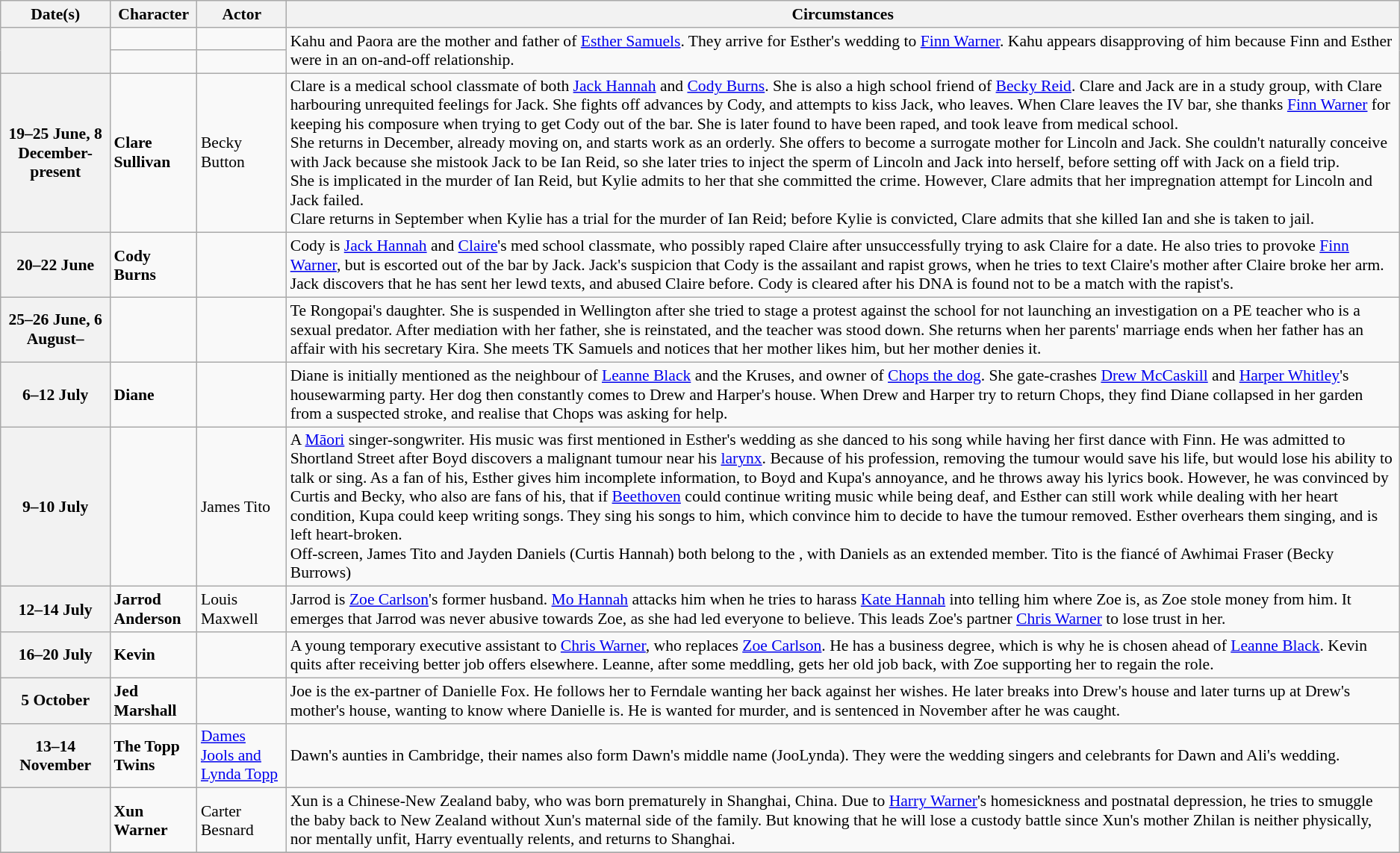<table class="wikitable plainrowheaders" style="font-size:90%">
<tr>
<th scope="col">Date(s)</th>
<th scope="col">Character</th>
<th scope="col">Actor</th>
<th scope="col">Circumstances</th>
</tr>
<tr>
<th scope="row" rowspan="2"></th>
<td></td>
<td></td>
<td rowspan="2">Kahu and Paora are the mother and father of <a href='#'>Esther Samuels</a>. They arrive for Esther's wedding to <a href='#'>Finn Warner</a>. Kahu appears disapproving of him because Finn and Esther were in an on-and-off relationship.</td>
</tr>
<tr>
<td></td>
<td></td>
</tr>
<tr>
<th scope="row">19–25 June, 8 December-present</th>
<td><strong>Clare Sullivan</strong></td>
<td>Becky Button</td>
<td>Clare is a medical school classmate of both <a href='#'>Jack Hannah</a> and <a href='#'>Cody Burns</a>. She is also a high school friend of <a href='#'>Becky Reid</a>. Clare and Jack are in a study group, with Clare harbouring unrequited feelings for Jack. She fights off advances by Cody, and attempts to kiss Jack, who leaves. When Clare leaves the IV bar, she thanks <a href='#'>Finn Warner</a> for keeping his composure when trying to get Cody out of the bar. She is later found to have been raped, and took leave from medical school.<br>She returns in December, already moving on, and starts work as an orderly. She offers to become a surrogate mother for Lincoln and Jack. She couldn't naturally conceive with Jack because she mistook Jack to be Ian Reid, so she later tries to inject the sperm of Lincoln and Jack into herself, before setting off with Jack on a field trip.<br>She is implicated in the murder of Ian Reid, but Kylie admits to her that she committed the crime. However, Clare admits that her impregnation attempt for Lincoln and Jack failed.<br>Clare returns in September when Kylie has a trial for the murder of Ian Reid; before Kylie is convicted, Clare admits that she killed Ian and she is taken to jail.</td>
</tr>
<tr>
<th scope="row">20–22 June</th>
<td><strong>Cody Burns</strong></td>
<td></td>
<td>Cody is <a href='#'>Jack Hannah</a> and <a href='#'>Claire</a>'s med school classmate, who possibly raped Claire after unsuccessfully trying to ask Claire for a date. He also tries to provoke <a href='#'>Finn Warner</a>, but is escorted out of the bar by Jack. Jack's suspicion that Cody is the assailant and rapist grows, when he tries to text Claire's mother after Claire broke her arm. Jack discovers that he has sent her lewd texts, and abused Claire before. Cody is cleared after his DNA is found not to be a match with the rapist's.</td>
</tr>
<tr>
<th scope="row">25–26 June, 6 August–</th>
<td></td>
<td></td>
<td>Te Rongopai's daughter. She is suspended in Wellington after she tried to stage a protest against the school for not launching an investigation on a PE teacher who is a sexual predator. After mediation with her father, she is reinstated, and the teacher was stood down. She returns when her parents' marriage ends when her father has an affair with his secretary Kira. She meets TK Samuels and notices that her mother likes him, but her mother denies it.</td>
</tr>
<tr>
<th scope="row">6–12 July</th>
<td><strong>Diane</strong></td>
<td></td>
<td>Diane is initially mentioned as the neighbour of <a href='#'>Leanne Black</a> and the Kruses, and owner of <a href='#'>Chops the dog</a>. She gate-crashes <a href='#'>Drew McCaskill</a> and <a href='#'>Harper Whitley</a>'s housewarming party. Her dog then constantly comes to Drew and Harper's house. When Drew and Harper try to return Chops, they find Diane collapsed in her garden from a suspected stroke, and realise that Chops was asking for help.</td>
</tr>
<tr>
<th scope="row">9–10 July</th>
<td></td>
<td>James Tito</td>
<td>A <a href='#'>Māori</a> singer-songwriter. His music was first mentioned in Esther's wedding as she danced to his song while having her first dance with Finn. He was admitted to Shortland Street after Boyd discovers a malignant tumour near his <a href='#'>larynx</a>. Because of his profession, removing the tumour would save his life, but would lose his ability to talk or sing. As a fan of his, Esther gives him incomplete information, to Boyd and Kupa's annoyance, and he throws away his lyrics book. However, he was convinced by Curtis and Becky, who also are fans of his, that if <a href='#'>Beethoven</a> could continue writing music while being deaf, and Esther can still work while dealing with her heart condition, Kupa could keep writing songs. They sing his songs to him, which convince him to decide to have the tumour removed. Esther overhears them singing, and is left heart-broken.<br>Off-screen, James Tito and Jayden Daniels (Curtis Hannah) both belong to the , with Daniels as an extended member. Tito is the fiancé of Awhimai Fraser (Becky Burrows)</td>
</tr>
<tr>
<th scope="row">12–14 July</th>
<td><strong>Jarrod Anderson</strong></td>
<td>Louis Maxwell</td>
<td>Jarrod is <a href='#'>Zoe Carlson</a>'s former husband. <a href='#'>Mo Hannah</a> attacks him when he tries to harass <a href='#'>Kate Hannah</a> into telling him where Zoe is, as Zoe stole money from him. It emerges that Jarrod was never abusive towards Zoe, as she had led everyone to believe. This leads Zoe's partner <a href='#'>Chris Warner</a> to lose trust in her.</td>
</tr>
<tr>
<th scope="row">16–20 July</th>
<td><strong>Kevin</strong></td>
<td></td>
<td>A young temporary executive assistant to <a href='#'>Chris Warner</a>, who replaces <a href='#'>Zoe Carlson</a>. He has a business degree, which is why he is chosen ahead of <a href='#'>Leanne Black</a>. Kevin quits after receiving better job offers elsewhere. Leanne, after some meddling, gets her old job back, with Zoe supporting her to regain the role.</td>
</tr>
<tr>
<th scope="row">5 October</th>
<td><strong>Jed Marshall</strong></td>
<td></td>
<td>Joe is the ex-partner of Danielle Fox. He follows her to Ferndale wanting her back against her wishes. He later breaks into Drew's house and later turns up at Drew's mother's house, wanting to know where Danielle is. He is wanted for murder, and is sentenced in November after he was caught.</td>
</tr>
<tr>
<th scope="row">13–14 November</th>
<td><strong>The Topp Twins</strong></td>
<td><a href='#'>Dames Jools and Lynda Topp</a></td>
<td>Dawn's aunties in Cambridge, their names also form Dawn's middle name (JooLynda). They were the wedding singers and celebrants for Dawn and Ali's wedding.</td>
</tr>
<tr>
<th scope="row"></th>
<td><strong>Xun Warner</strong></td>
<td>Carter Besnard</td>
<td>Xun is a Chinese-New Zealand baby, who was born prematurely in Shanghai, China. Due to <a href='#'>Harry Warner</a>'s homesickness and postnatal depression, he tries to smuggle the baby back to New Zealand without Xun's maternal side of the family. But knowing that he will lose a custody battle since Xun's mother Zhilan is neither physically, nor mentally unfit, Harry eventually relents, and returns to Shanghai.</td>
</tr>
<tr>
</tr>
</table>
